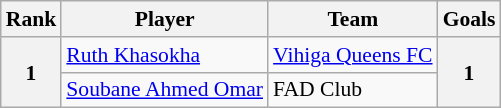<table class="wikitable" style="text-align:center; font-size:90%">
<tr>
<th>Rank</th>
<th>Player</th>
<th>Team</th>
<th>Goals</th>
</tr>
<tr>
<th rowspan=5>1</th>
<td align=left> <a href='#'>Ruth Khasokha</a></td>
<td align=left> <a href='#'>Vihiga Queens FC</a></td>
<th rowspan=5>1</th>
</tr>
<tr>
<td align=left> <a href='#'>Soubane Ahmed Omar </a></td>
<td align=left>  FAD Club</td>
</tr>
</table>
